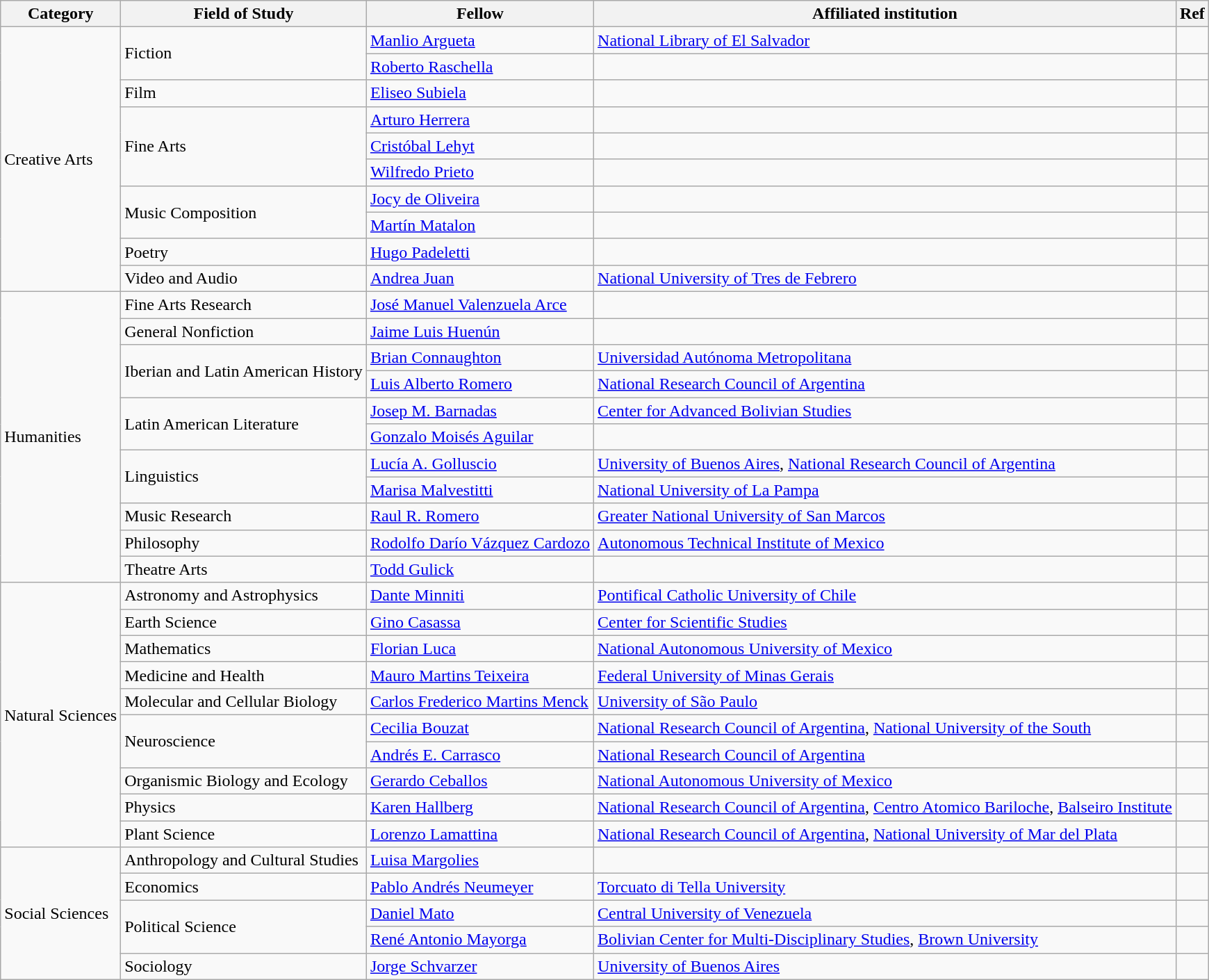<table class="wikitable sortable">
<tr>
<th>Category</th>
<th>Field of Study</th>
<th>Fellow</th>
<th>Affiliated institution</th>
<th class="unsortable">Ref</th>
</tr>
<tr>
<td rowspan="10">Creative Arts</td>
<td rowspan="2">Fiction</td>
<td><a href='#'>Manlio Argueta</a></td>
<td><a href='#'>National Library of El Salvador</a></td>
<td></td>
</tr>
<tr>
<td><a href='#'>Roberto Raschella</a></td>
<td></td>
<td></td>
</tr>
<tr>
<td>Film</td>
<td><a href='#'>Eliseo Subiela</a></td>
<td></td>
<td></td>
</tr>
<tr>
<td rowspan="3">Fine Arts</td>
<td><a href='#'>Arturo Herrera</a></td>
<td></td>
<td></td>
</tr>
<tr>
<td><a href='#'>Cristóbal Lehyt</a></td>
<td></td>
<td></td>
</tr>
<tr>
<td><a href='#'>Wilfredo Prieto</a></td>
<td></td>
<td></td>
</tr>
<tr>
<td rowspan="2">Music Composition</td>
<td><a href='#'>Jocy de Oliveira</a></td>
<td></td>
<td></td>
</tr>
<tr>
<td><a href='#'>Martín Matalon</a></td>
<td></td>
<td></td>
</tr>
<tr>
<td>Poetry</td>
<td><a href='#'>Hugo Padeletti</a></td>
<td></td>
<td></td>
</tr>
<tr>
<td>Video and Audio</td>
<td><a href='#'>Andrea Juan</a></td>
<td><a href='#'>National University of Tres de Febrero</a></td>
<td></td>
</tr>
<tr>
<td rowspan="11">Humanities</td>
<td>Fine Arts Research</td>
<td><a href='#'>José Manuel Valenzuela Arce</a></td>
<td></td>
<td></td>
</tr>
<tr>
<td>General Nonfiction</td>
<td><a href='#'>Jaime Luis Huenún</a> </td>
<td></td>
<td></td>
</tr>
<tr>
<td rowspan="2">Iberian and Latin American History</td>
<td><a href='#'>Brian Connaughton</a></td>
<td><a href='#'>Universidad Autónoma Metropolitana</a></td>
<td></td>
</tr>
<tr>
<td><a href='#'>Luis Alberto Romero</a></td>
<td><a href='#'>National Research Council of Argentina</a></td>
<td></td>
</tr>
<tr>
<td rowspan="2">Latin American Literature</td>
<td><a href='#'>Josep M. Barnadas</a> </td>
<td><a href='#'>Center for Advanced Bolivian Studies</a></td>
<td></td>
</tr>
<tr>
<td><a href='#'>Gonzalo Moisés Aguilar</a></td>
<td></td>
<td></td>
</tr>
<tr>
<td rowspan="2">Linguistics</td>
<td><a href='#'>Lucía A. Golluscio</a></td>
<td><a href='#'>University of Buenos Aires</a>, <a href='#'>National Research Council of Argentina</a></td>
<td></td>
</tr>
<tr>
<td><a href='#'>Marisa Malvestitti</a></td>
<td><a href='#'>National University of La Pampa</a></td>
<td></td>
</tr>
<tr>
<td>Music Research</td>
<td><a href='#'>Raul R. Romero</a></td>
<td><a href='#'>Greater National University of San Marcos</a></td>
<td></td>
</tr>
<tr>
<td>Philosophy</td>
<td><a href='#'>Rodolfo Darío Vázquez Cardozo</a> </td>
<td><a href='#'>Autonomous Technical Institute of Mexico</a></td>
<td></td>
</tr>
<tr>
<td>Theatre Arts</td>
<td><a href='#'>Todd Gulick</a></td>
<td></td>
<td></td>
</tr>
<tr>
<td rowspan="10">Natural Sciences</td>
<td>Astronomy and Astrophysics</td>
<td><a href='#'>Dante Minniti</a></td>
<td><a href='#'>Pontifical Catholic University of Chile</a></td>
<td></td>
</tr>
<tr>
<td>Earth Science</td>
<td><a href='#'>Gino Casassa</a></td>
<td><a href='#'>Center for Scientific Studies</a></td>
<td></td>
</tr>
<tr>
<td>Mathematics</td>
<td><a href='#'>Florian Luca</a></td>
<td><a href='#'>National Autonomous University of Mexico</a></td>
<td></td>
</tr>
<tr>
<td>Medicine and Health</td>
<td><a href='#'>Mauro Martins Teixeira</a></td>
<td><a href='#'>Federal University of Minas Gerais</a></td>
<td></td>
</tr>
<tr>
<td>Molecular and Cellular Biology</td>
<td><a href='#'>Carlos Frederico Martins Menck</a> </td>
<td><a href='#'>University of São Paulo</a></td>
<td></td>
</tr>
<tr>
<td rowspan="2">Neuroscience</td>
<td><a href='#'>Cecilia Bouzat</a></td>
<td><a href='#'>National Research Council of Argentina</a>, <a href='#'>National University of the South</a></td>
<td></td>
</tr>
<tr>
<td><a href='#'>Andrés E. Carrasco</a></td>
<td><a href='#'>National Research Council of Argentina</a></td>
<td></td>
</tr>
<tr>
<td>Organismic Biology and Ecology</td>
<td><a href='#'>Gerardo Ceballos</a> </td>
<td><a href='#'>National Autonomous University of Mexico</a></td>
<td></td>
</tr>
<tr>
<td>Physics</td>
<td><a href='#'>Karen Hallberg</a></td>
<td><a href='#'>National Research Council of Argentina</a>, <a href='#'>Centro Atomico Bariloche</a>, <a href='#'>Balseiro Institute</a></td>
<td></td>
</tr>
<tr>
<td>Plant Science</td>
<td><a href='#'>Lorenzo Lamattina</a></td>
<td><a href='#'>National Research Council of Argentina</a>, <a href='#'>National University of Mar del Plata</a></td>
<td></td>
</tr>
<tr>
<td rowspan="6">Social Sciences</td>
<td>Anthropology and Cultural Studies</td>
<td><a href='#'>Luisa Margolies</a></td>
<td></td>
<td></td>
</tr>
<tr>
<td>Economics</td>
<td><a href='#'>Pablo Andrés Neumeyer</a></td>
<td><a href='#'>Torcuato di Tella University</a></td>
<td></td>
</tr>
<tr>
<td rowspan="2">Political Science</td>
<td><a href='#'>Daniel Mato</a></td>
<td><a href='#'>Central University of Venezuela</a></td>
<td></td>
</tr>
<tr>
<td><a href='#'>René Antonio Mayorga</a></td>
<td><a href='#'>Bolivian Center for Multi-Disciplinary Studies</a>, <a href='#'>Brown University</a></td>
<td></td>
</tr>
<tr>
<td>Sociology</td>
<td><a href='#'>Jorge Schvarzer</a> </td>
<td><a href='#'>University of Buenos Aires</a></td>
<td></td>
</tr>
</table>
